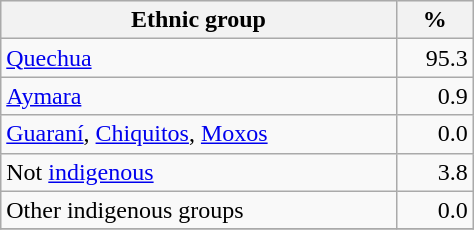<table class="wikitable" border="1" style="width:25%;" border="1">
<tr bgcolor=#EFEFEF>
<th><strong>Ethnic group</strong></th>
<th><strong>%</strong></th>
</tr>
<tr>
<td><a href='#'>Quechua</a></td>
<td align="right">95.3</td>
</tr>
<tr>
<td><a href='#'>Aymara</a></td>
<td align="right">0.9</td>
</tr>
<tr>
<td><a href='#'>Guaraní</a>, <a href='#'>Chiquitos</a>, <a href='#'>Moxos</a></td>
<td align="right">0.0</td>
</tr>
<tr>
<td>Not <a href='#'>indigenous</a></td>
<td align="right">3.8</td>
</tr>
<tr>
<td>Other indigenous groups</td>
<td align="right">0.0</td>
</tr>
<tr>
</tr>
</table>
